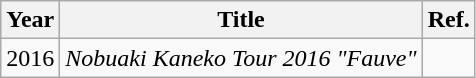<table class="wikitable">
<tr>
<th>Year</th>
<th>Title</th>
<th>Ref.</th>
</tr>
<tr>
<td>2016</td>
<td><em>Nobuaki Kaneko Tour 2016 "Fauve"</em></td>
<td></td>
</tr>
</table>
